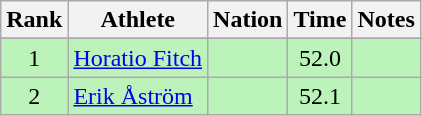<table class="wikitable sortable" style="text-align:center">
<tr>
<th>Rank</th>
<th>Athlete</th>
<th>Nation</th>
<th>Time</th>
<th>Notes</th>
</tr>
<tr>
</tr>
<tr bgcolor=bbf3bb>
<td>1</td>
<td align=left><a href='#'>Horatio Fitch</a></td>
<td align=left></td>
<td>52.0</td>
<td></td>
</tr>
<tr bgcolor=bbf3bb>
<td>2</td>
<td align=left><a href='#'>Erik Åström</a></td>
<td align=left></td>
<td>52.1</td>
<td></td>
</tr>
</table>
